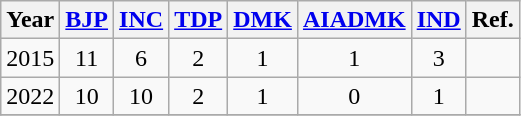<table class="wikitable sortable">
<tr>
<th>Year</th>
<th><a href='#'>BJP</a></th>
<th><a href='#'>INC</a></th>
<th><a href='#'>TDP</a></th>
<th><a href='#'>DMK</a></th>
<th><a href='#'>AIADMK</a></th>
<th><a href='#'>IND</a></th>
<th class="unsortable">Ref.</th>
</tr>
<tr style="text-align:center;">
<td>2015</td>
<td>11</td>
<td>6</td>
<td>2</td>
<td>1</td>
<td>1</td>
<td>3</td>
<td></td>
</tr>
<tr style="text-align:center;">
<td>2022</td>
<td>10</td>
<td>10</td>
<td>2</td>
<td>1</td>
<td>0</td>
<td>1</td>
<td></td>
</tr>
<tr>
</tr>
</table>
